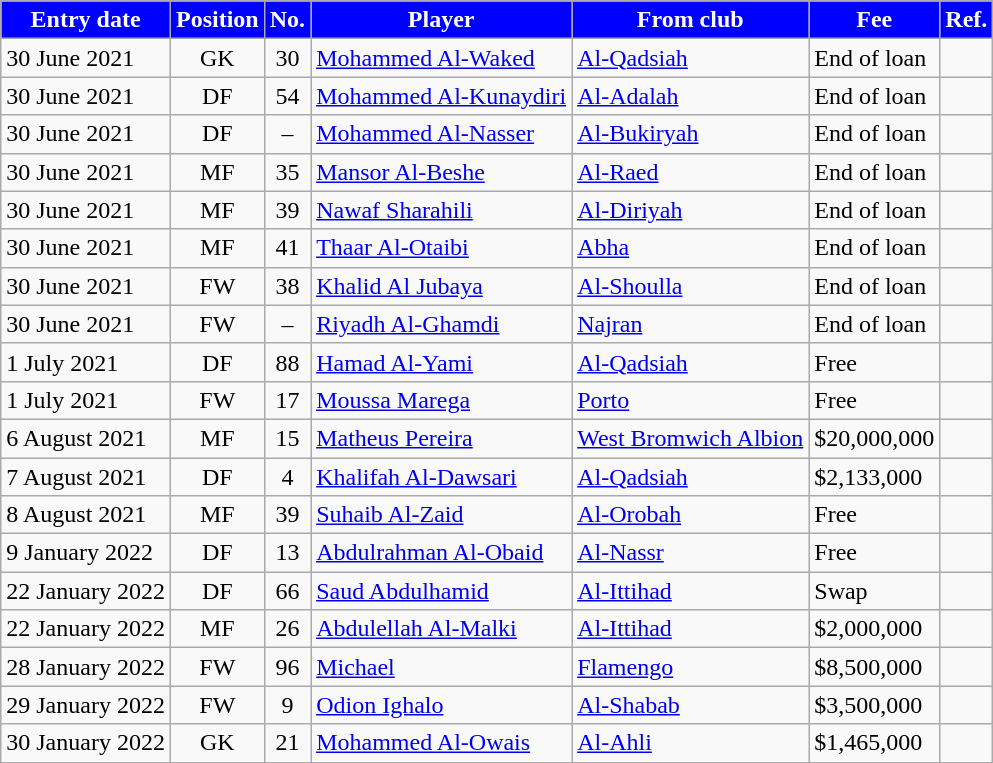<table class="wikitable sortable">
<tr>
<th style="background:blue; color:white;"><strong>Entry date</strong></th>
<th style="background:blue; color:white;"><strong>Position</strong></th>
<th style="background:blue; color:white;"><strong>No.</strong></th>
<th style="background:blue; color:white;"><strong>Player</strong></th>
<th style="background:blue; color:white;"><strong>From club</strong></th>
<th style="background:blue; color:white;"><strong>Fee</strong></th>
<th style="background:blue; color:white;"><strong>Ref.</strong></th>
</tr>
<tr>
<td>30 June 2021</td>
<td style="text-align:center;">GK</td>
<td style="text-align:center;">30</td>
<td style="text-align:left;"> <a href='#'>Mohammed Al-Waked</a></td>
<td style="text-align:left;"> <a href='#'>Al-Qadsiah</a></td>
<td>End of loan</td>
<td></td>
</tr>
<tr>
<td>30 June 2021</td>
<td style="text-align:center;">DF</td>
<td style="text-align:center;">54</td>
<td style="text-align:left;"> <a href='#'>Mohammed Al-Kunaydiri</a></td>
<td style="text-align:left;"> <a href='#'>Al-Adalah</a></td>
<td>End of loan</td>
<td></td>
</tr>
<tr>
<td>30 June 2021</td>
<td style="text-align:center;">DF</td>
<td style="text-align:center;">–</td>
<td style="text-align:left;"> <a href='#'>Mohammed Al-Nasser</a></td>
<td style="text-align:left;"> <a href='#'>Al-Bukiryah</a></td>
<td>End of loan</td>
<td></td>
</tr>
<tr>
<td>30 June 2021</td>
<td style="text-align:center;">MF</td>
<td style="text-align:center;">35</td>
<td style="text-align:left;"> <a href='#'>Mansor Al-Beshe</a></td>
<td style="text-align:left;"> <a href='#'>Al-Raed</a></td>
<td>End of loan</td>
<td></td>
</tr>
<tr>
<td>30 June 2021</td>
<td style="text-align:center;">MF</td>
<td style="text-align:center;">39</td>
<td style="text-align:left;"> <a href='#'>Nawaf Sharahili</a></td>
<td style="text-align:left;"> <a href='#'>Al-Diriyah</a></td>
<td>End of loan</td>
<td></td>
</tr>
<tr>
<td>30 June 2021</td>
<td style="text-align:center;">MF</td>
<td style="text-align:center;">41</td>
<td style="text-align:left;"> <a href='#'>Thaar Al-Otaibi</a></td>
<td style="text-align:left;"> <a href='#'>Abha</a></td>
<td>End of loan</td>
<td></td>
</tr>
<tr>
<td>30 June 2021</td>
<td style="text-align:center;">FW</td>
<td style="text-align:center;">38</td>
<td style="text-align:left;"> <a href='#'>Khalid Al Jubaya</a></td>
<td style="text-align:left;"> <a href='#'>Al-Shoulla</a></td>
<td>End of loan</td>
<td></td>
</tr>
<tr>
<td>30 June 2021</td>
<td style="text-align:center;">FW</td>
<td style="text-align:center;">–</td>
<td style="text-align:left;"> <a href='#'>Riyadh Al-Ghamdi</a></td>
<td style="text-align:left;"> <a href='#'>Najran</a></td>
<td>End of loan</td>
<td></td>
</tr>
<tr>
<td>1 July 2021</td>
<td style="text-align:center;">DF</td>
<td style="text-align:center;">88</td>
<td style="text-align:left;"> <a href='#'>Hamad Al-Yami</a></td>
<td style="text-align:left;"> <a href='#'>Al-Qadsiah</a></td>
<td>Free</td>
<td></td>
</tr>
<tr>
<td>1 July 2021</td>
<td style="text-align:center;">FW</td>
<td style="text-align:center;">17</td>
<td style="text-align:left;"> <a href='#'>Moussa Marega</a></td>
<td style="text-align:left;"> <a href='#'>Porto</a></td>
<td>Free</td>
<td></td>
</tr>
<tr>
<td>6 August 2021</td>
<td style="text-align:center;">MF</td>
<td style="text-align:center;">15</td>
<td style="text-align:left;"> <a href='#'>Matheus Pereira</a></td>
<td style="text-align:left;"> <a href='#'>West Bromwich Albion</a></td>
<td>$20,000,000</td>
<td></td>
</tr>
<tr>
<td>7 August 2021</td>
<td style="text-align:center;">DF</td>
<td style="text-align:center;">4</td>
<td style="text-align:left;"> <a href='#'>Khalifah Al-Dawsari</a></td>
<td style="text-align:left;"> <a href='#'>Al-Qadsiah</a></td>
<td>$2,133,000</td>
<td></td>
</tr>
<tr>
<td>8 August 2021</td>
<td style="text-align:center;">MF</td>
<td style="text-align:center;">39</td>
<td style="text-align:left;"> <a href='#'>Suhaib Al-Zaid</a></td>
<td style="text-align:left;"> <a href='#'>Al-Orobah</a></td>
<td>Free</td>
<td></td>
</tr>
<tr>
<td>9 January 2022</td>
<td style="text-align:center;">DF</td>
<td style="text-align:center;">13</td>
<td style="text-align:left;"> <a href='#'>Abdulrahman Al-Obaid</a></td>
<td style="text-align:left;"> <a href='#'>Al-Nassr</a></td>
<td>Free</td>
<td></td>
</tr>
<tr>
<td>22 January 2022</td>
<td style="text-align:center;">DF</td>
<td style="text-align:center;">66</td>
<td style="text-align:left;"> <a href='#'>Saud Abdulhamid</a></td>
<td style="text-align:left;"> <a href='#'>Al-Ittihad</a></td>
<td>Swap</td>
<td></td>
</tr>
<tr>
<td>22 January 2022</td>
<td style="text-align:center;">MF</td>
<td style="text-align:center;">26</td>
<td style="text-align:left;"> <a href='#'>Abdulellah Al-Malki</a></td>
<td style="text-align:left;"> <a href='#'>Al-Ittihad</a></td>
<td>$2,000,000</td>
<td></td>
</tr>
<tr>
<td>28 January 2022</td>
<td style="text-align:center;">FW</td>
<td style="text-align:center;">96</td>
<td style="text-align:left;"> <a href='#'>Michael</a></td>
<td style="text-align:left;"> <a href='#'>Flamengo</a></td>
<td>$8,500,000</td>
<td></td>
</tr>
<tr>
<td>29 January 2022</td>
<td style="text-align:center;">FW</td>
<td style="text-align:center;">9</td>
<td style="text-align:left;"> <a href='#'>Odion Ighalo</a></td>
<td style="text-align:left;"> <a href='#'>Al-Shabab</a></td>
<td>$3,500,000</td>
<td></td>
</tr>
<tr>
<td>30 January 2022</td>
<td style="text-align:center;">GK</td>
<td style="text-align:center;">21</td>
<td style="text-align:left;"> <a href='#'>Mohammed Al-Owais</a></td>
<td style="text-align:left;"> <a href='#'>Al-Ahli</a></td>
<td>$1,465,000</td>
<td></td>
</tr>
<tr>
</tr>
</table>
